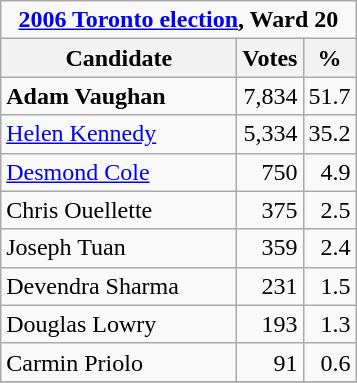<table class="wikitable">
<tr>
<td Colspan="3" align="center"><strong><a href='#'>2006 Toronto election</a>, Ward 20</strong></td>
</tr>
<tr>
<th bgcolor="#DDDDFF" width="150px">Candidate</th>
<th bgcolor="#DDDDFF">Votes</th>
<th bgcolor="#DDDDFF">%</th>
</tr>
<tr>
<td><strong>Adam Vaughan</strong></td>
<td align=right>7,834</td>
<td align=right>51.7</td>
</tr>
<tr>
<td><a href='#'>Helen Kennedy</a></td>
<td align=right>5,334</td>
<td align=right>35.2</td>
</tr>
<tr>
<td><a href='#'>Desmond Cole</a></td>
<td align=right>750</td>
<td align=right>4.9</td>
</tr>
<tr>
<td>Chris Ouellette</td>
<td align=right>375</td>
<td align=right>2.5</td>
</tr>
<tr>
<td>Joseph Tuan</td>
<td align=right>359</td>
<td align=right>2.4</td>
</tr>
<tr>
<td>Devendra Sharma</td>
<td align=right>231</td>
<td align=right>1.5</td>
</tr>
<tr>
<td>Douglas Lowry</td>
<td align=right>193</td>
<td align=right>1.3</td>
</tr>
<tr>
<td>Carmin Priolo</td>
<td align=right>91</td>
<td align=right>0.6</td>
</tr>
<tr>
</tr>
</table>
